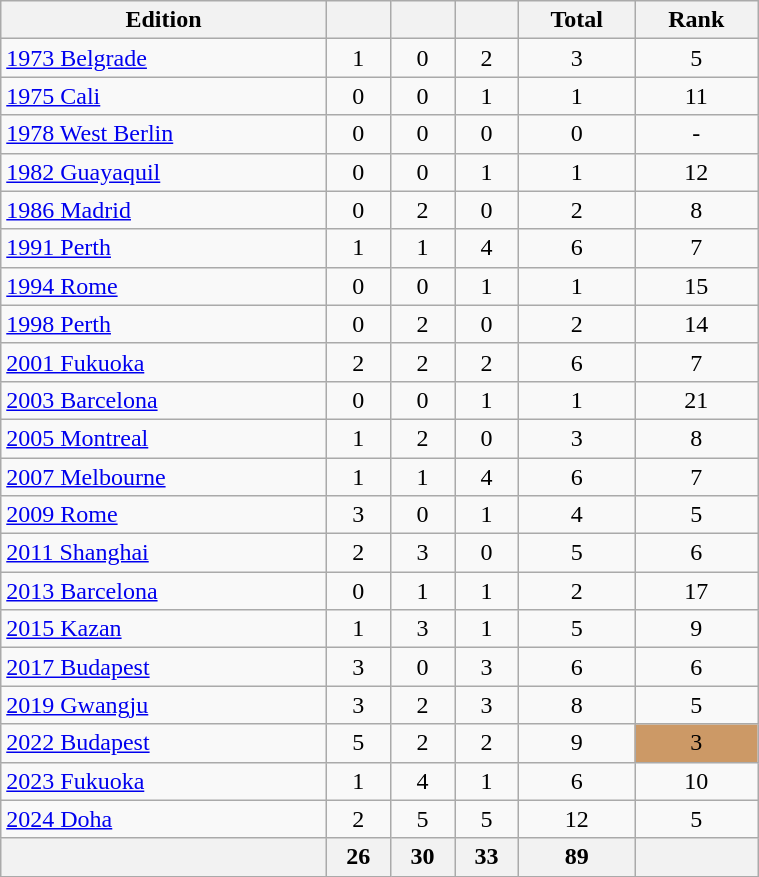<table class="wikitable" width=40% style="font-size:100%; text-align:center;">
<tr>
<th>Edition</th>
<th></th>
<th></th>
<th></th>
<th>Total</th>
<th>Rank</th>
</tr>
<tr>
<td align=left> <a href='#'>1973 Belgrade</a></td>
<td>1</td>
<td>0</td>
<td>2</td>
<td>3</td>
<td>5</td>
</tr>
<tr>
<td align=left> <a href='#'>1975 Cali</a></td>
<td>0</td>
<td>0</td>
<td>1</td>
<td>1</td>
<td>11</td>
</tr>
<tr>
<td align=left> <a href='#'>1978 West Berlin</a></td>
<td>0</td>
<td>0</td>
<td>0</td>
<td>0</td>
<td>-</td>
</tr>
<tr>
<td align=left> <a href='#'>1982 Guayaquil</a></td>
<td>0</td>
<td>0</td>
<td>1</td>
<td>1</td>
<td>12</td>
</tr>
<tr>
<td align=left> <a href='#'>1986 Madrid</a></td>
<td>0</td>
<td>2</td>
<td>0</td>
<td>2</td>
<td>8</td>
</tr>
<tr>
<td align=left> <a href='#'>1991 Perth</a></td>
<td>1</td>
<td>1</td>
<td>4</td>
<td>6</td>
<td>7</td>
</tr>
<tr>
<td align=left> <a href='#'>1994 Rome</a></td>
<td>0</td>
<td>0</td>
<td>1</td>
<td>1</td>
<td>15</td>
</tr>
<tr>
<td align=left> <a href='#'>1998 Perth</a></td>
<td>0</td>
<td>2</td>
<td>0</td>
<td>2</td>
<td>14</td>
</tr>
<tr>
<td align=left> <a href='#'>2001 Fukuoka</a></td>
<td>2</td>
<td>2</td>
<td>2</td>
<td>6</td>
<td>7</td>
</tr>
<tr>
<td align=left> <a href='#'>2003 Barcelona</a></td>
<td>0</td>
<td>0</td>
<td>1</td>
<td>1</td>
<td>21</td>
</tr>
<tr>
<td align=left> <a href='#'>2005 Montreal</a></td>
<td>1</td>
<td>2</td>
<td>0</td>
<td>3</td>
<td>8</td>
</tr>
<tr>
<td align=left> <a href='#'>2007 Melbourne</a></td>
<td>1</td>
<td>1</td>
<td>4</td>
<td>6</td>
<td>7</td>
</tr>
<tr>
<td align=left> <a href='#'>2009 Rome</a></td>
<td>3</td>
<td>0</td>
<td>1</td>
<td>4</td>
<td>5</td>
</tr>
<tr>
<td align=left> <a href='#'>2011 Shanghai</a></td>
<td>2</td>
<td>3</td>
<td>0</td>
<td>5</td>
<td>6</td>
</tr>
<tr>
<td align=left> <a href='#'>2013 Barcelona</a></td>
<td>0</td>
<td>1</td>
<td>1</td>
<td>2</td>
<td>17</td>
</tr>
<tr>
<td align=left> <a href='#'>2015 Kazan</a></td>
<td>1</td>
<td>3</td>
<td>1</td>
<td>5</td>
<td>9</td>
</tr>
<tr>
<td align=left> <a href='#'>2017 Budapest</a></td>
<td>3</td>
<td>0</td>
<td>3</td>
<td>6</td>
<td>6</td>
</tr>
<tr>
<td align=left> <a href='#'>2019 Gwangju</a></td>
<td>3</td>
<td>2</td>
<td>3</td>
<td>8</td>
<td>5</td>
</tr>
<tr>
<td align=left> <a href='#'>2022 Budapest</a></td>
<td>5</td>
<td>2</td>
<td>2</td>
<td>9</td>
<td bgcolor=cc9966>3</td>
</tr>
<tr>
<td align=left> <a href='#'>2023 Fukuoka</a></td>
<td>1</td>
<td>4</td>
<td>1</td>
<td>6</td>
<td>10</td>
</tr>
<tr>
<td align=left> <a href='#'>2024 Doha</a></td>
<td>2</td>
<td>5</td>
<td>5</td>
<td>12</td>
<td>5</td>
</tr>
<tr>
<th></th>
<th>26</th>
<th>30</th>
<th>33</th>
<th>89</th>
<th></th>
</tr>
</table>
